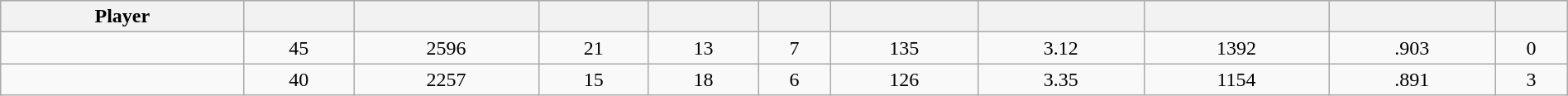<table class="wikitable sortable" style="width:100%;">
<tr style="text-align:center; background:#ddd;">
<th>Player</th>
<th></th>
<th></th>
<th></th>
<th></th>
<th></th>
<th></th>
<th></th>
<th></th>
<th></th>
<th></th>
</tr>
<tr align=center>
<td></td>
<td>45</td>
<td>2596</td>
<td>21</td>
<td>13</td>
<td>7</td>
<td>135</td>
<td>3.12</td>
<td>1392</td>
<td>.903</td>
<td>0</td>
</tr>
<tr align=center>
<td></td>
<td>40</td>
<td>2257</td>
<td>15</td>
<td>18</td>
<td>6</td>
<td>126</td>
<td>3.35</td>
<td>1154</td>
<td>.891</td>
<td>3</td>
</tr>
</table>
